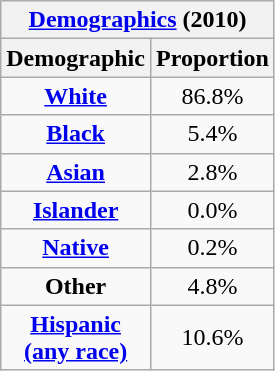<table class="wikitable floatright" style="text-align: center">
<tr>
<th colspan=4 style="text-align:center;border-top:none;"><a href='#'>Demographics</a> (2010)</th>
</tr>
<tr>
<th>Demographic</th>
<th>Proportion</th>
</tr>
<tr>
<td><strong><a href='#'>White</a></strong></td>
<td>86.8%</td>
</tr>
<tr>
<td><strong><a href='#'>Black</a></strong></td>
<td>5.4%</td>
</tr>
<tr>
<td><strong><a href='#'>Asian</a></strong></td>
<td>2.8%</td>
</tr>
<tr>
<td><strong><a href='#'>Islander</a></strong></td>
<td>0.0%</td>
</tr>
<tr>
<td><strong><a href='#'>Native</a></strong></td>
<td>0.2%</td>
</tr>
<tr>
<td><strong>Other</strong></td>
<td>4.8%</td>
</tr>
<tr>
<td><strong><a href='#'>Hispanic<br>(any race)</a></strong></td>
<td>10.6%</td>
</tr>
</table>
